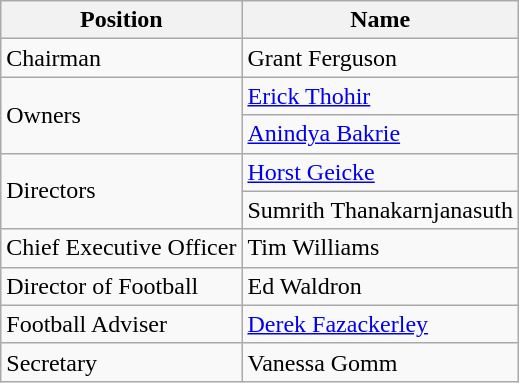<table class="wikitable">
<tr>
<th>Position</th>
<th>Name</th>
</tr>
<tr>
<td>Chairman</td>
<td> Grant Ferguson</td>
</tr>
<tr>
<td rowspan="2">Owners</td>
<td> <a href='#'>Erick Thohir</a></td>
</tr>
<tr>
<td> <a href='#'>Anindya Bakrie</a></td>
</tr>
<tr>
<td rowspan="2">Directors</td>
<td> <a href='#'>Horst Geicke</a></td>
</tr>
<tr>
<td> Sumrith Thanakarnjanasuth</td>
</tr>
<tr>
<td>Chief Executive Officer</td>
<td> Tim Williams</td>
</tr>
<tr>
<td>Director of Football</td>
<td> Ed Waldron</td>
</tr>
<tr>
<td>Football Adviser</td>
<td> <a href='#'>Derek Fazackerley</a></td>
</tr>
<tr>
<td>Secretary</td>
<td> Vanessa Gomm</td>
</tr>
</table>
